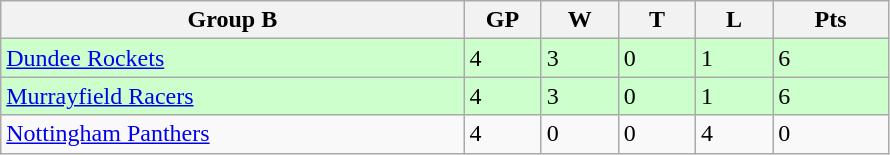<table class="wikitable">
<tr>
<th width="30%">Group B</th>
<th width="5%">GP</th>
<th width="5%">W</th>
<th width="5%">T</th>
<th width="5%">L</th>
<th width="7.5%">Pts</th>
</tr>
<tr bgcolor="#CCFFCC">
<td><a href='#'>Dundee Rockets</a></td>
<td>4</td>
<td>3</td>
<td>0</td>
<td>1</td>
<td>6</td>
</tr>
<tr bgcolor="#CCFFCC">
<td><a href='#'>Murrayfield Racers</a></td>
<td>4</td>
<td>3</td>
<td>0</td>
<td>1</td>
<td>6</td>
</tr>
<tr>
<td><a href='#'>Nottingham Panthers</a></td>
<td>4</td>
<td>0</td>
<td>0</td>
<td>4</td>
<td>0</td>
</tr>
</table>
